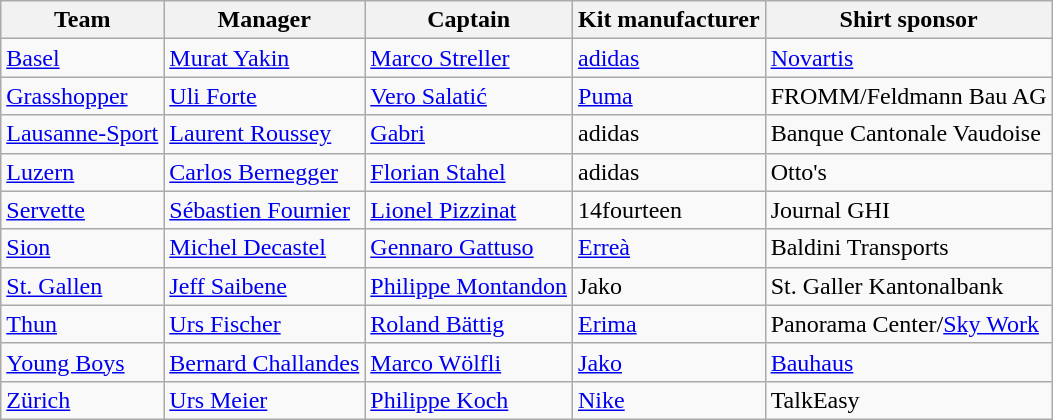<table class="wikitable sortable" style="text-align: left;">
<tr>
<th>Team</th>
<th>Manager</th>
<th>Captain</th>
<th>Kit manufacturer</th>
<th>Shirt sponsor</th>
</tr>
<tr>
<td><a href='#'>Basel</a></td>
<td align=left> <a href='#'>Murat Yakin</a></td>
<td align=left> <a href='#'>Marco Streller</a></td>
<td><a href='#'>adidas</a></td>
<td><a href='#'>Novartis</a></td>
</tr>
<tr>
<td><a href='#'>Grasshopper</a></td>
<td align=left> <a href='#'>Uli Forte</a></td>
<td align=left> <a href='#'>Vero Salatić</a></td>
<td><a href='#'>Puma</a></td>
<td>FROMM/Feldmann Bau AG</td>
</tr>
<tr>
<td><a href='#'>Lausanne-Sport</a></td>
<td align=left> <a href='#'>Laurent Roussey</a></td>
<td align=left> <a href='#'>Gabri</a></td>
<td>adidas</td>
<td>Banque Cantonale Vaudoise</td>
</tr>
<tr>
<td><a href='#'>Luzern</a></td>
<td align=left> <a href='#'>Carlos Bernegger</a></td>
<td align=left> <a href='#'>Florian Stahel</a></td>
<td>adidas</td>
<td>Otto's</td>
</tr>
<tr>
<td><a href='#'>Servette</a></td>
<td align=left> <a href='#'>Sébastien Fournier</a></td>
<td align=left> <a href='#'>Lionel Pizzinat</a></td>
<td>14fourteen</td>
<td>Journal GHI</td>
</tr>
<tr>
<td><a href='#'>Sion</a></td>
<td align=left> <a href='#'>Michel Decastel</a></td>
<td align=left> <a href='#'>Gennaro Gattuso</a></td>
<td><a href='#'>Erreà</a></td>
<td>Baldini Transports</td>
</tr>
<tr>
<td><a href='#'>St. Gallen</a></td>
<td align=left> <a href='#'>Jeff Saibene</a></td>
<td align=left> <a href='#'>Philippe Montandon</a></td>
<td>Jako</td>
<td>St. Galler Kantonalbank</td>
</tr>
<tr>
<td><a href='#'>Thun</a></td>
<td align=left> <a href='#'>Urs Fischer</a></td>
<td align=left> <a href='#'>Roland Bättig</a></td>
<td><a href='#'>Erima</a></td>
<td>Panorama Center/<a href='#'>Sky Work</a></td>
</tr>
<tr>
<td><a href='#'>Young Boys</a></td>
<td align=left> <a href='#'>Bernard Challandes</a></td>
<td align=left> <a href='#'>Marco Wölfli</a></td>
<td><a href='#'>Jako</a></td>
<td><a href='#'>Bauhaus</a></td>
</tr>
<tr>
<td><a href='#'>Zürich</a></td>
<td align=left> <a href='#'>Urs Meier</a></td>
<td align=left> <a href='#'>Philippe Koch</a></td>
<td><a href='#'>Nike</a></td>
<td>TalkEasy</td>
</tr>
</table>
